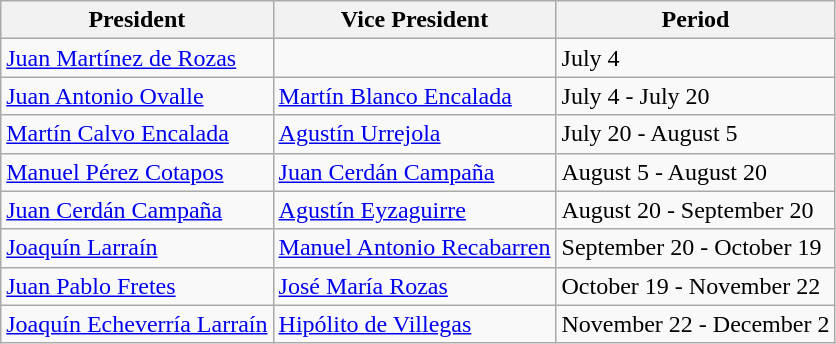<table class="wikitable">
<tr>
<th>President</th>
<th>Vice President</th>
<th>Period</th>
</tr>
<tr>
<td><a href='#'>Juan Martínez de Rozas</a></td>
<td></td>
<td>July 4</td>
</tr>
<tr>
<td><a href='#'>Juan Antonio Ovalle</a></td>
<td><a href='#'>Martín Blanco Encalada</a></td>
<td>July 4 - July 20</td>
</tr>
<tr>
<td><a href='#'>Martín Calvo Encalada</a></td>
<td><a href='#'>Agustín Urrejola</a></td>
<td>July 20 - August 5</td>
</tr>
<tr>
<td><a href='#'>Manuel Pérez Cotapos</a></td>
<td><a href='#'>Juan Cerdán Campaña</a></td>
<td>August 5 - August 20</td>
</tr>
<tr>
<td><a href='#'>Juan Cerdán Campaña</a></td>
<td><a href='#'>Agustín Eyzaguirre</a></td>
<td>August 20 - September 20</td>
</tr>
<tr>
<td><a href='#'>Joaquín Larraín</a></td>
<td><a href='#'>Manuel Antonio Recabarren</a></td>
<td>September 20 - October 19</td>
</tr>
<tr>
<td><a href='#'>Juan Pablo Fretes</a></td>
<td><a href='#'>José María Rozas</a></td>
<td>October 19 - November 22</td>
</tr>
<tr>
<td><a href='#'>Joaquín Echeverría Larraín</a></td>
<td><a href='#'>Hipólito de Villegas</a></td>
<td>November 22 - December 2</td>
</tr>
</table>
